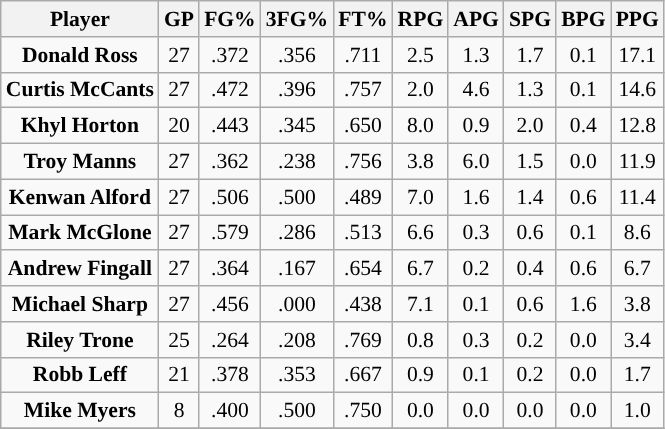<table class="wikitable sortable" style="font-size: 90%">
<tr>
<th>Player</th>
<th>GP</th>
<th>FG%</th>
<th>3FG%</th>
<th>FT%</th>
<th>RPG</th>
<th>APG</th>
<th>SPG</th>
<th>BPG</th>
<th>PPG</th>
</tr>
<tr align="center" bgcolor="">
<td><strong>Donald Ross</strong></td>
<td>27</td>
<td>.372</td>
<td>.356</td>
<td>.711</td>
<td>2.5</td>
<td>1.3</td>
<td>1.7</td>
<td>0.1</td>
<td>17.1</td>
</tr>
<tr align="center" bgcolor="">
<td><strong>Curtis McCants</strong></td>
<td>27</td>
<td>.472</td>
<td>.396</td>
<td>.757</td>
<td>2.0</td>
<td>4.6</td>
<td>1.3</td>
<td>0.1</td>
<td>14.6</td>
</tr>
<tr align="center" bgcolor="">
<td><strong>Khyl Horton</strong></td>
<td>20</td>
<td>.443</td>
<td>.345</td>
<td>.650</td>
<td>8.0</td>
<td>0.9</td>
<td>2.0</td>
<td>0.4</td>
<td>12.8</td>
</tr>
<tr align="center" bgcolor="">
<td><strong>Troy Manns</strong></td>
<td>27</td>
<td>.362</td>
<td>.238</td>
<td>.756</td>
<td>3.8</td>
<td>6.0</td>
<td>1.5</td>
<td>0.0</td>
<td>11.9</td>
</tr>
<tr align="center" bgcolor="">
<td><strong>Kenwan Alford</strong></td>
<td>27</td>
<td>.506</td>
<td>.500</td>
<td>.489</td>
<td>7.0</td>
<td>1.6</td>
<td>1.4</td>
<td>0.6</td>
<td>11.4</td>
</tr>
<tr align="center" bgcolor="">
<td><strong>Mark McGlone</strong></td>
<td>27</td>
<td>.579</td>
<td>.286</td>
<td>.513</td>
<td>6.6</td>
<td>0.3</td>
<td>0.6</td>
<td>0.1</td>
<td>8.6</td>
</tr>
<tr align="center" bgcolor="">
<td><strong>Andrew Fingall</strong></td>
<td>27</td>
<td>.364</td>
<td>.167</td>
<td>.654</td>
<td>6.7</td>
<td>0.2</td>
<td>0.4</td>
<td>0.6</td>
<td>6.7</td>
</tr>
<tr align="center" bgcolor="">
<td><strong>Michael Sharp</strong></td>
<td>27</td>
<td>.456</td>
<td>.000</td>
<td>.438</td>
<td>7.1</td>
<td>0.1</td>
<td>0.6</td>
<td>1.6</td>
<td>3.8</td>
</tr>
<tr align="center" bgcolor="">
<td><strong>Riley Trone</strong></td>
<td>25</td>
<td>.264</td>
<td>.208</td>
<td>.769</td>
<td>0.8</td>
<td>0.3</td>
<td>0.2</td>
<td>0.0</td>
<td>3.4</td>
</tr>
<tr align="center" bgcolor="">
<td><strong>Robb Leff</strong></td>
<td>21</td>
<td>.378</td>
<td>.353</td>
<td>.667</td>
<td>0.9</td>
<td>0.1</td>
<td>0.2</td>
<td>0.0</td>
<td>1.7</td>
</tr>
<tr align="center" bgcolor="">
<td><strong>Mike Myers</strong></td>
<td>8</td>
<td>.400</td>
<td>.500</td>
<td>.750</td>
<td>0.0</td>
<td>0.0</td>
<td>0.0</td>
<td>0.0</td>
<td>1.0</td>
</tr>
<tr align="center" bgcolor="">
</tr>
</table>
